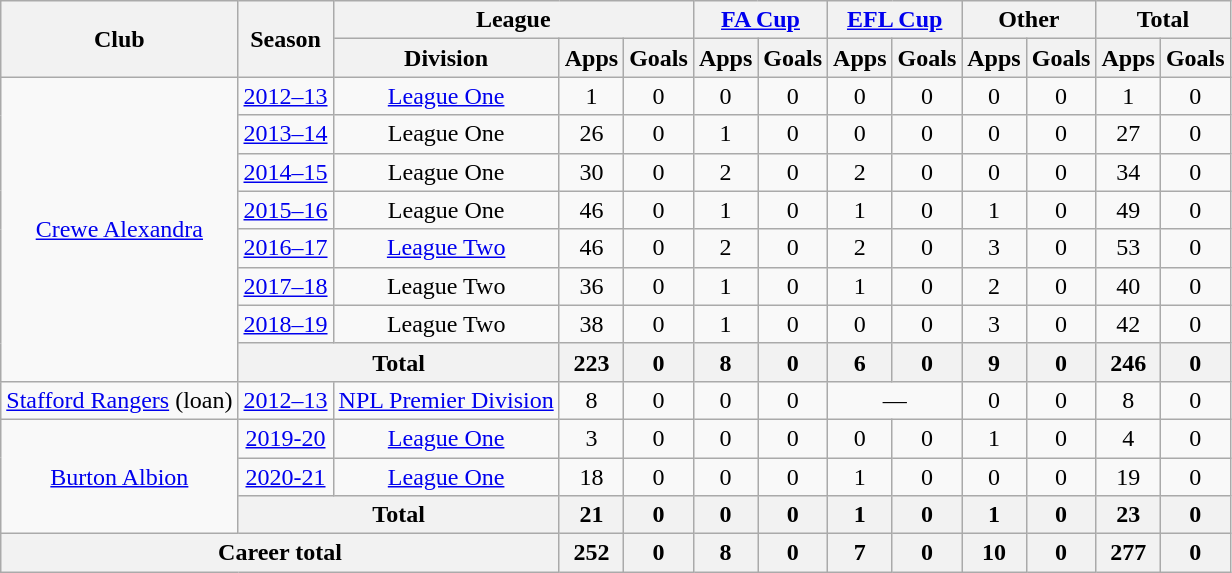<table class="wikitable" style="text-align: center;">
<tr>
<th rowspan="2">Club</th>
<th rowspan="2">Season</th>
<th colspan="3">League</th>
<th colspan="2"><a href='#'>FA Cup</a></th>
<th colspan="2"><a href='#'>EFL Cup</a></th>
<th colspan="2">Other</th>
<th colspan="2">Total</th>
</tr>
<tr>
<th>Division</th>
<th>Apps</th>
<th>Goals</th>
<th>Apps</th>
<th>Goals</th>
<th>Apps</th>
<th>Goals</th>
<th>Apps</th>
<th>Goals</th>
<th>Apps</th>
<th>Goals</th>
</tr>
<tr>
<td rowspan="8"><a href='#'>Crewe Alexandra</a></td>
<td><a href='#'>2012–13</a></td>
<td><a href='#'>League One</a></td>
<td>1</td>
<td>0</td>
<td>0</td>
<td>0</td>
<td>0</td>
<td>0</td>
<td>0</td>
<td>0</td>
<td>1</td>
<td>0</td>
</tr>
<tr>
<td><a href='#'>2013–14</a></td>
<td>League One</td>
<td>26</td>
<td>0</td>
<td>1</td>
<td>0</td>
<td>0</td>
<td>0</td>
<td>0</td>
<td>0</td>
<td>27</td>
<td>0</td>
</tr>
<tr>
<td><a href='#'>2014–15</a></td>
<td>League One</td>
<td>30</td>
<td>0</td>
<td>2</td>
<td>0</td>
<td>2</td>
<td>0</td>
<td>0</td>
<td>0</td>
<td>34</td>
<td>0</td>
</tr>
<tr>
<td><a href='#'>2015–16</a></td>
<td>League One</td>
<td>46</td>
<td>0</td>
<td>1</td>
<td>0</td>
<td>1</td>
<td>0</td>
<td>1</td>
<td>0</td>
<td>49</td>
<td>0</td>
</tr>
<tr>
<td><a href='#'>2016–17</a></td>
<td><a href='#'>League Two</a></td>
<td>46</td>
<td>0</td>
<td>2</td>
<td>0</td>
<td>2</td>
<td>0</td>
<td>3</td>
<td>0</td>
<td>53</td>
<td>0</td>
</tr>
<tr>
<td><a href='#'>2017–18</a></td>
<td>League Two</td>
<td>36</td>
<td>0</td>
<td>1</td>
<td>0</td>
<td>1</td>
<td>0</td>
<td>2</td>
<td>0</td>
<td>40</td>
<td>0</td>
</tr>
<tr>
<td><a href='#'>2018–19</a></td>
<td>League Two</td>
<td>38</td>
<td>0</td>
<td>1</td>
<td>0</td>
<td>0</td>
<td>0</td>
<td>3</td>
<td>0</td>
<td>42</td>
<td>0</td>
</tr>
<tr>
<th colspan="2">Total</th>
<th>223</th>
<th>0</th>
<th>8</th>
<th>0</th>
<th>6</th>
<th>0</th>
<th>9</th>
<th>0</th>
<th>246</th>
<th>0</th>
</tr>
<tr>
<td rowspan="1"><a href='#'>Stafford Rangers</a> (loan)</td>
<td><a href='#'>2012–13</a></td>
<td><a href='#'>NPL Premier Division</a></td>
<td>8</td>
<td>0</td>
<td>0</td>
<td>0</td>
<td colspan="2">—</td>
<td>0</td>
<td>0</td>
<td>8</td>
<td>0</td>
</tr>
<tr>
<td rowspan="3"><a href='#'>Burton Albion</a></td>
<td><a href='#'>2019-20</a></td>
<td><a href='#'>League One</a></td>
<td>3</td>
<td>0</td>
<td>0</td>
<td>0</td>
<td>0</td>
<td>0</td>
<td>1</td>
<td>0</td>
<td>4</td>
<td>0</td>
</tr>
<tr>
<td><a href='#'>2020-21</a></td>
<td><a href='#'>League One</a></td>
<td>18</td>
<td>0</td>
<td>0</td>
<td>0</td>
<td>1</td>
<td>0</td>
<td>0</td>
<td>0</td>
<td>19</td>
<td>0</td>
</tr>
<tr>
<th colspan="2">Total</th>
<th>21</th>
<th>0</th>
<th>0</th>
<th>0</th>
<th>1</th>
<th>0</th>
<th>1</th>
<th>0</th>
<th>23</th>
<th>0</th>
</tr>
<tr>
<th colspan="3">Career total</th>
<th>252</th>
<th>0</th>
<th>8</th>
<th>0</th>
<th>7</th>
<th>0</th>
<th>10</th>
<th>0</th>
<th>277</th>
<th>0</th>
</tr>
</table>
